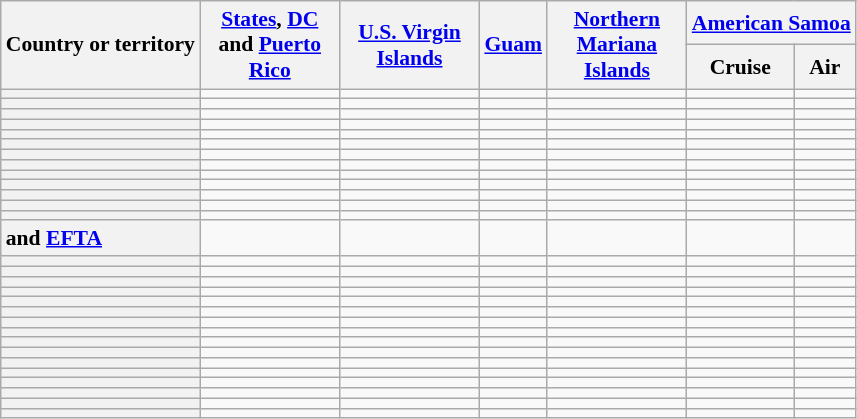<table class="wikitable sortable collapsible" style="font-size:90%; line-height:1.2;">
<tr>
<th scope="col" rowspan="2">Country or territory</th>
<th scope="col" rowspan="2" style="max-width:6em;"><a href='#'>States</a>, <a href='#'>DC</a> and <a href='#'>Puerto Rico</a></th>
<th scope="col" rowspan="2" style="max-width:6em;"><a href='#'>U.S. Virgin Islands</a></th>
<th scope="col" rowspan="2" style="max-width:6em;"><a href='#'>Guam</a></th>
<th scope="col" rowspan="2" style="max-width:6em;"><a href='#'>Northern Mariana Islands</a></th>
<th scope="col" colspan="2"><a href='#'>American Samoa</a></th>
</tr>
<tr>
<th scope="col" style=max-width:4em>Cruise</th>
<th scope="col" style=max-width:5em>Air</th>
</tr>
<tr>
<th scope="row" style="text-align: left;"></th>
<td></td>
<td></td>
<td></td>
<td></td>
<td></td>
<td></td>
</tr>
<tr>
<th scope="row" style="text-align: left;"></th>
<td></td>
<td></td>
<td></td>
<td></td>
<td></td>
<td></td>
</tr>
<tr>
<th scope="row" style="text-align: left;"></th>
<td></td>
<td></td>
<td></td>
<td></td>
<td></td>
<td></td>
</tr>
<tr>
<th scope="row" style="text-align: left;"></th>
<td></td>
<td></td>
<td></td>
<td></td>
<td></td>
<td></td>
</tr>
<tr>
<th scope="row" style="text-align: left;"></th>
<td></td>
<td></td>
<td></td>
<td></td>
<td></td>
<td></td>
</tr>
<tr>
<th scope="row" style="text-align: left;"></th>
<td></td>
<td></td>
<td></td>
<td></td>
<td></td>
<td></td>
</tr>
<tr>
<th scope="row" style="text-align: left;"></th>
<td></td>
<td></td>
<td></td>
<td></td>
<td></td>
<td></td>
</tr>
<tr>
<th scope="row" style="text-align: left;"></th>
<td></td>
<td></td>
<td></td>
<td></td>
<td></td>
<td></td>
</tr>
<tr>
<th scope="row" style="text-align: left;"></th>
<td></td>
<td></td>
<td></td>
<td></td>
<td></td>
<td></td>
</tr>
<tr>
<th scope="row" style="text-align: left;"></th>
<td></td>
<td></td>
<td></td>
<td></td>
<td></td>
<td></td>
</tr>
<tr>
<th scope="row" style="text-align: left;"></th>
<td></td>
<td></td>
<td></td>
<td></td>
<td></td>
<td></td>
</tr>
<tr>
<th scope="row" style="text-align: left;"></th>
<td></td>
<td></td>
<td></td>
<td></td>
<td></td>
<td></td>
</tr>
<tr>
<th scope="row" style="text-align: left;"></th>
<td></td>
<td></td>
<td></td>
<td></td>
<td></td>
<td></td>
</tr>
<tr>
<th scope="row" style="text-align: left;"> and <a href='#'>EFTA</a></th>
<td></td>
<td></td>
<td></td>
<td></td>
<td></td>
<td></td>
</tr>
<tr>
<th scope="row" style="text-align: left;"></th>
<td></td>
<td></td>
<td></td>
<td></td>
<td></td>
<td></td>
</tr>
<tr>
<th scope="row" style="text-align: left;"></th>
<td></td>
<td></td>
<td></td>
<td></td>
<td></td>
<td></td>
</tr>
<tr>
<th scope="row" style="text-align: left;"></th>
<td></td>
<td></td>
<td></td>
<td></td>
<td></td>
<td></td>
</tr>
<tr>
<th scope="row" style="text-align: left;"></th>
<td></td>
<td></td>
<td></td>
<td></td>
<td></td>
<td></td>
</tr>
<tr>
<th scope="row" style="text-align: left;"></th>
<td></td>
<td></td>
<td></td>
<td></td>
<td></td>
<td></td>
</tr>
<tr>
<th scope="row" style="text-align: left;"></th>
<td></td>
<td></td>
<td></td>
<td></td>
<td></td>
<td></td>
</tr>
<tr>
<th scope="row" style="text-align: left;"></th>
<td></td>
<td></td>
<td></td>
<td></td>
<td></td>
<td></td>
</tr>
<tr>
<th scope="row" style="text-align: left;"></th>
<td></td>
<td></td>
<td></td>
<td></td>
<td></td>
<td></td>
</tr>
<tr>
<th scope="row" style="text-align: left;"></th>
<td></td>
<td></td>
<td></td>
<td></td>
<td></td>
<td></td>
</tr>
<tr>
<th scope="row" style="text-align: left;"></th>
<td></td>
<td></td>
<td></td>
<td></td>
<td></td>
<td></td>
</tr>
<tr>
<th scope="row" style="text-align: left;"></th>
<td></td>
<td></td>
<td></td>
<td></td>
<td></td>
<td></td>
</tr>
<tr>
<th scope="row" style="text-align: left;"></th>
<td></td>
<td></td>
<td></td>
<td></td>
<td></td>
<td></td>
</tr>
<tr>
<th scope="row" style="text-align: left;"></th>
<td></td>
<td></td>
<td></td>
<td></td>
<td></td>
<td></td>
</tr>
<tr>
<th scope="row" style="text-align: left;"></th>
<td></td>
<td></td>
<td></td>
<td></td>
<td></td>
<td></td>
</tr>
<tr>
<th scope="row" style="text-align: left;"></th>
<td></td>
<td></td>
<td></td>
<td></td>
<td></td>
<td></td>
</tr>
<tr>
<th scope="row" style="text-align: left;"></th>
<td></td>
<td></td>
<td></td>
<td></td>
<td></td>
<td></td>
</tr>
</table>
